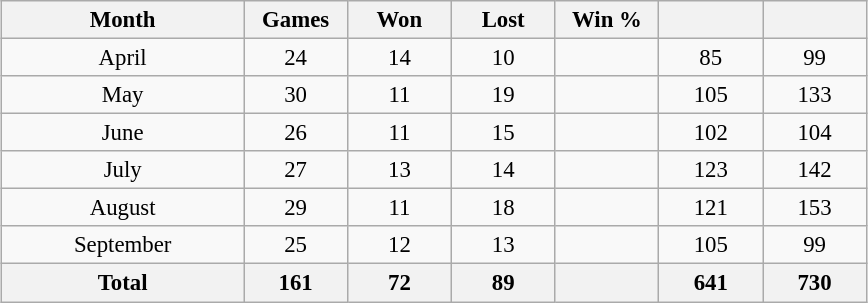<table class="wikitable" style="font-size:95%; text-align:center; width:38em;margin: 0.5em auto;">
<tr>
<th width="28%">Month</th>
<th width="12%">Games</th>
<th width="12%">Won</th>
<th width="12%">Lost</th>
<th width="12%">Win %</th>
<th width="12%"></th>
<th width="12%"></th>
</tr>
<tr>
<td>April</td>
<td>24</td>
<td>14</td>
<td>10</td>
<td></td>
<td>85</td>
<td>99</td>
</tr>
<tr>
<td>May</td>
<td>30</td>
<td>11</td>
<td>19</td>
<td></td>
<td>105</td>
<td>133</td>
</tr>
<tr>
<td>June</td>
<td>26</td>
<td>11</td>
<td>15</td>
<td></td>
<td>102</td>
<td>104</td>
</tr>
<tr>
<td>July</td>
<td>27</td>
<td>13</td>
<td>14</td>
<td></td>
<td>123</td>
<td>142</td>
</tr>
<tr>
<td>August</td>
<td>29</td>
<td>11</td>
<td>18</td>
<td></td>
<td>121</td>
<td>153</td>
</tr>
<tr>
<td>September</td>
<td>25</td>
<td>12</td>
<td>13</td>
<td></td>
<td>105</td>
<td>99</td>
</tr>
<tr>
<th>Total</th>
<th>161</th>
<th>72</th>
<th>89</th>
<th></th>
<th>641</th>
<th>730</th>
</tr>
</table>
